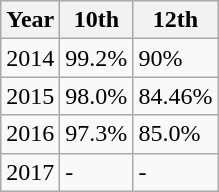<table class="wikitable sortable">
<tr>
<th>Year</th>
<th>10th</th>
<th>12th</th>
</tr>
<tr>
<td>2014</td>
<td>99.2%</td>
<td>90%</td>
</tr>
<tr>
<td>2015</td>
<td>98.0%</td>
<td>84.46%</td>
</tr>
<tr>
<td>2016</td>
<td>97.3%</td>
<td>85.0%</td>
</tr>
<tr>
<td>2017</td>
<td>-</td>
<td>-</td>
</tr>
</table>
